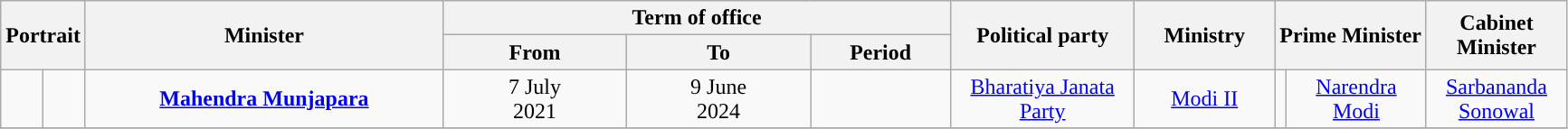<table class="wikitable" style="text-align:center">
<tr>
<th rowspan="2" colspan="2">Portrait</th>
<th rowspan="2" style="width:16em">Minister<br></th>
<th colspan="3">Term of office</th>
<th rowspan="2" style="width:8em">Political party</th>
<th rowspan="2" style="width:6em">Ministry</th>
<th rowspan="2" colspan="2">Prime Minister</th>
<th rowspan="2" colspan="2">Cabinet Minister</th>
</tr>
<tr>
<th style="width:8em">From</th>
<th style="width:8em">To</th>
<th style="width:6em">Period</th>
</tr>
<tr>
<td></td>
<td></td>
<td><strong><a href='#'>Mahendra Munjapara</a></strong><br></td>
<td>7 July<br>2021</td>
<td>9 June<br>2024</td>
<td><strong></strong></td>
<td><a href='#'>Bharatiya Janata Party</a></td>
<td><a href='#'>Modi II</a></td>
<td></td>
<td style="width:6em"><a href='#'>Narendra Modi</a></td>
<td style="width:6em"><a href='#'>Sarbananda Sonowal</a></td>
</tr>
<tr>
</tr>
</table>
